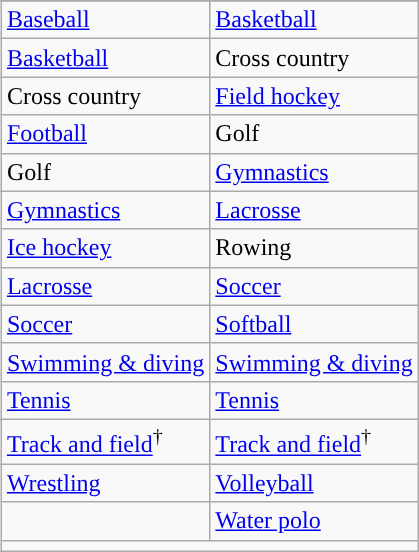<table class="wikitable" style="float:right; clear:right; margin:0 0 1em 1em;">
<tr>
</tr>
<tr>
<td><a href='#'>Baseball</a></td>
<td><a href='#'>Basketball</a></td>
</tr>
<tr>
<td><a href='#'>Basketball</a></td>
<td>Cross country</td>
</tr>
<tr>
<td>Cross country</td>
<td><a href='#'>Field hockey</a></td>
</tr>
<tr>
<td><a href='#'>Football</a></td>
<td>Golf</td>
</tr>
<tr>
<td>Golf</td>
<td><a href='#'>Gymnastics</a></td>
</tr>
<tr>
<td><a href='#'>Gymnastics</a></td>
<td><a href='#'>Lacrosse</a></td>
</tr>
<tr>
<td><a href='#'>Ice hockey</a></td>
<td>Rowing</td>
</tr>
<tr>
<td><a href='#'>Lacrosse</a></td>
<td><a href='#'>Soccer</a></td>
</tr>
<tr>
<td><a href='#'>Soccer</a></td>
<td><a href='#'>Softball</a></td>
</tr>
<tr>
<td><a href='#'>Swimming & diving</a></td>
<td><a href='#'>Swimming & diving</a></td>
</tr>
<tr>
<td><a href='#'>Tennis</a></td>
<td><a href='#'>Tennis</a></td>
</tr>
<tr>
<td><a href='#'>Track and field</a><sup>†</sup></td>
<td><a href='#'>Track and field</a><sup>†</sup></td>
</tr>
<tr>
<td><a href='#'>Wrestling</a></td>
<td><a href='#'>Volleyball</a></td>
</tr>
<tr>
<td></td>
<td><a href='#'>Water polo</a></td>
</tr>
<tr>
<td colspan="2"></td>
</tr>
</table>
